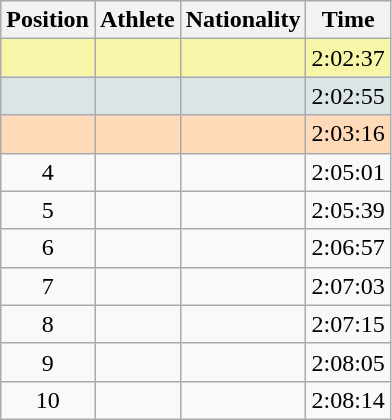<table class="wikitable sortable">
<tr>
<th>Position</th>
<th>Athlete</th>
<th>Nationality</th>
<th>Time</th>
</tr>
<tr bgcolor="#F7F6A8">
<td align=center></td>
<td></td>
<td></td>
<td>2:02:37</td>
</tr>
<tr bgcolor="#DCE5E5">
<td align=center></td>
<td></td>
<td></td>
<td>2:02:55</td>
</tr>
<tr bgcolor="#FFDAB9">
<td align=center></td>
<td></td>
<td></td>
<td>2:03:16</td>
</tr>
<tr>
<td align=center>4</td>
<td></td>
<td></td>
<td>2:05:01</td>
</tr>
<tr>
<td align=center>5</td>
<td></td>
<td></td>
<td>2:05:39</td>
</tr>
<tr>
<td align=center>6</td>
<td></td>
<td></td>
<td>2:06:57</td>
</tr>
<tr>
<td align=center>7</td>
<td></td>
<td></td>
<td>2:07:03</td>
</tr>
<tr>
<td align=center>8</td>
<td></td>
<td></td>
<td>2:07:15</td>
</tr>
<tr>
<td align=center>9</td>
<td></td>
<td></td>
<td>2:08:05</td>
</tr>
<tr>
<td align=center>10</td>
<td></td>
<td></td>
<td>2:08:14</td>
</tr>
</table>
